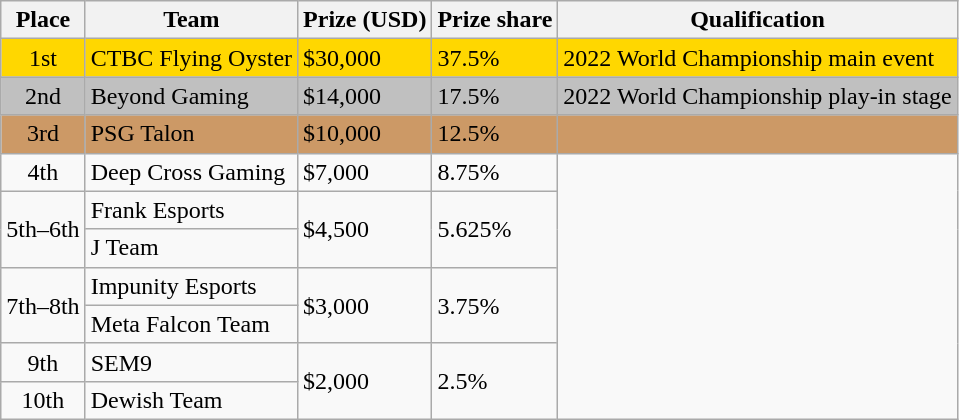<table class="wikitable" style="white-space:nowrap">
<tr>
<th>Place</th>
<th>Team</th>
<th>Prize (USD)</th>
<th>Prize share</th>
<th>Qualification</th>
</tr>
<tr style="background-color: gold">
<td style="text-align: center">1st</td>
<td> CTBC Flying Oyster</td>
<td>$30,000</td>
<td>37.5%</td>
<td>2022 World Championship main event</td>
</tr>
<tr style="background-color: silver">
<td style="text-align: center">2nd</td>
<td> Beyond Gaming</td>
<td>$14,000</td>
<td>17.5%</td>
<td>2022 World Championship play-in stage</td>
</tr>
<tr style="background-color: #c96">
<td style="text-align: center">3rd</td>
<td> PSG Talon</td>
<td>$10,000</td>
<td>12.5%</td>
<td></td>
</tr>
<tr>
<td style="text-align: center">4th</td>
<td> Deep Cross Gaming</td>
<td>$7,000</td>
<td>8.75%</td>
<td rowspan="7"></td>
</tr>
<tr>
<td rowspan="2" style="text-align: center">5th–6th</td>
<td> Frank Esports</td>
<td rowspan="2">$4,500</td>
<td rowspan="2">5.625%</td>
</tr>
<tr>
<td> J Team</td>
</tr>
<tr>
<td rowspan="2" style="text-align: center">7th–8th</td>
<td> Impunity Esports</td>
<td rowspan="2">$3,000</td>
<td rowspan="2">3.75%</td>
</tr>
<tr>
<td> Meta Falcon Team</td>
</tr>
<tr>
<td style="text-align: center">9th</td>
<td> SEM9</td>
<td rowspan="2">$2,000</td>
<td rowspan="2">2.5%</td>
</tr>
<tr>
<td style="text-align: center">10th</td>
<td> Dewish Team</td>
</tr>
</table>
